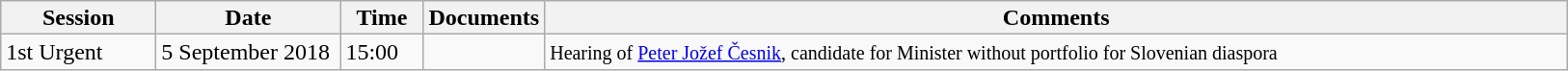<table class="wikitable mw-collapsible" style="line-height:16px;">
<tr>
<th style="width:100px;">Session</th>
<th style="width:120px;">Date</th>
<th style="width:50px;">Time</th>
<th style="width:50px;">Documents</th>
<th style="width:700px;">Comments</th>
</tr>
<tr>
<td>1st Urgent</td>
<td>5 September 2018</td>
<td>15:00</td>
<td></td>
<td><small>Hearing of <a href='#'>Peter Jožef Česnik</a>, candidate for Minister without portfolio for Slovenian diaspora</small></td>
</tr>
</table>
